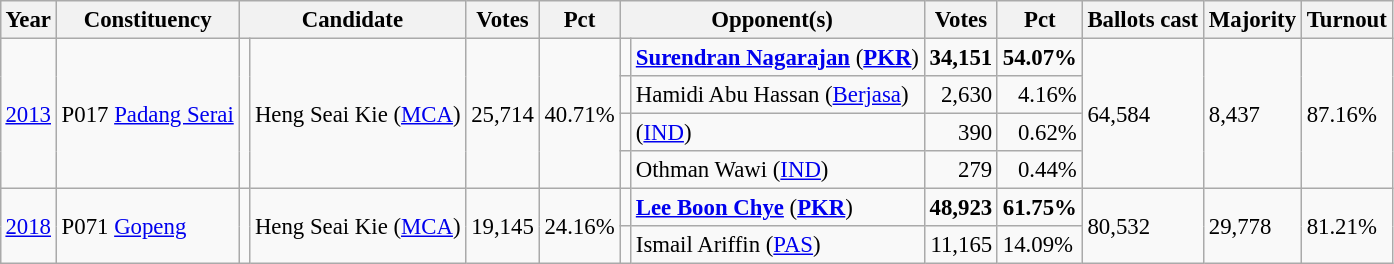<table class="wikitable" style="margin:0.5em ; font-size:95%">
<tr>
<th>Year</th>
<th>Constituency</th>
<th colspan=2>Candidate</th>
<th>Votes</th>
<th>Pct</th>
<th colspan=2>Opponent(s)</th>
<th>Votes</th>
<th>Pct</th>
<th>Ballots cast</th>
<th>Majority</th>
<th>Turnout</th>
</tr>
<tr>
<td rowspan=4><a href='#'>2013</a></td>
<td rowspan=4>P017 <a href='#'>Padang Serai</a></td>
<td rowspan=4 ></td>
<td rowspan=4>Heng Seai Kie (<a href='#'>MCA</a>)</td>
<td rowspan=4 align=right>25,714</td>
<td rowspan=4>40.71%</td>
<td></td>
<td><strong><a href='#'>Surendran Nagarajan</a></strong> (<a href='#'><strong>PKR</strong></a>)</td>
<td align=right><strong>34,151</strong></td>
<td><strong>54.07%</strong></td>
<td rowspan=4>64,584</td>
<td rowspan=4>8,437</td>
<td rowspan=4>87.16%</td>
</tr>
<tr>
<td bgcolor=></td>
<td>Hamidi Abu Hassan (<a href='#'>Berjasa</a>)</td>
<td align=right>2,630</td>
<td align=right>4.16%</td>
</tr>
<tr>
<td></td>
<td> (<a href='#'>IND</a>)</td>
<td align=right>390</td>
<td align=right>0.62%</td>
</tr>
<tr>
<td></td>
<td>Othman Wawi (<a href='#'>IND</a>)</td>
<td align=right>279</td>
<td align=right>0.44%</td>
</tr>
<tr>
<td rowspan=2><a href='#'>2018</a></td>
<td rowspan=2>P071 <a href='#'>Gopeng</a></td>
<td rowspan=2 ></td>
<td rowspan=2>Heng Seai Kie (<a href='#'>MCA</a>)</td>
<td rowspan=2 align=right>19,145</td>
<td rowspan=2>24.16%</td>
<td></td>
<td><strong><a href='#'>Lee Boon Chye</a></strong> (<a href='#'><strong>PKR</strong></a>)</td>
<td align=right><strong>48,923</strong></td>
<td><strong>61.75%</strong></td>
<td rowspan=2>80,532</td>
<td rowspan=2>29,778</td>
<td rowspan=2>81.21%</td>
</tr>
<tr>
<td></td>
<td>Ismail Ariffin	(<a href='#'>PAS</a>)</td>
<td align=right>11,165</td>
<td>14.09%</td>
</tr>
</table>
